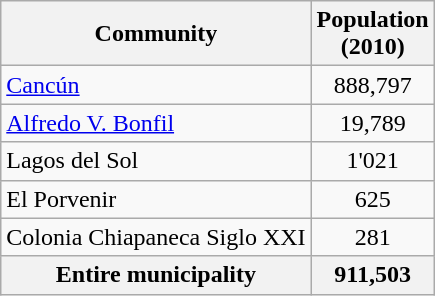<table class="wikitable sortable">
<tr>
<th>Community</th>
<th>Population<br>(2010)</th>
</tr>
<tr>
<td><a href='#'>Cancún</a></td>
<td align=center>888,797</td>
</tr>
<tr>
<td><a href='#'>Alfredo V. Bonfil</a></td>
<td align=center>19,789</td>
</tr>
<tr>
<td>Lagos del Sol</td>
<td align=center>1'021</td>
</tr>
<tr>
<td>El Porvenir</td>
<td align=center>625</td>
</tr>
<tr>
<td>Colonia Chiapaneca Siglo XXI</td>
<td align=center>281</td>
</tr>
<tr>
<th>Entire municipality</th>
<th>911,503</th>
</tr>
</table>
